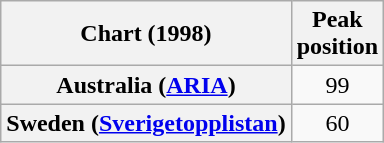<table class="wikitable sortable plainrowheaders">
<tr>
<th>Chart (1998)</th>
<th>Peak<br>position</th>
</tr>
<tr>
<th scope="row">Australia (<a href='#'>ARIA</a>)</th>
<td style="text-align:center;">99</td>
</tr>
<tr>
<th scope="row">Sweden (<a href='#'>Sverigetopplistan</a>)</th>
<td style="text-align:center;">60</td>
</tr>
</table>
